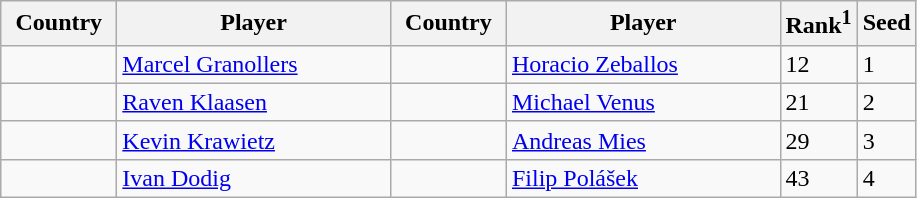<table class="sortable wikitable">
<tr>
<th width="70">Country</th>
<th width="175">Player</th>
<th width="70">Country</th>
<th width="175">Player</th>
<th>Rank<sup>1</sup></th>
<th>Seed</th>
</tr>
<tr>
<td></td>
<td><a href='#'>Marcel Granollers</a></td>
<td></td>
<td><a href='#'>Horacio Zeballos</a></td>
<td>12</td>
<td>1</td>
</tr>
<tr>
<td></td>
<td><a href='#'>Raven Klaasen</a></td>
<td></td>
<td><a href='#'>Michael Venus</a></td>
<td>21</td>
<td>2</td>
</tr>
<tr>
<td></td>
<td><a href='#'>Kevin Krawietz</a></td>
<td></td>
<td><a href='#'>Andreas Mies</a></td>
<td>29</td>
<td>3</td>
</tr>
<tr>
<td></td>
<td><a href='#'>Ivan Dodig</a></td>
<td></td>
<td><a href='#'>Filip Polášek</a></td>
<td>43</td>
<td>4</td>
</tr>
</table>
